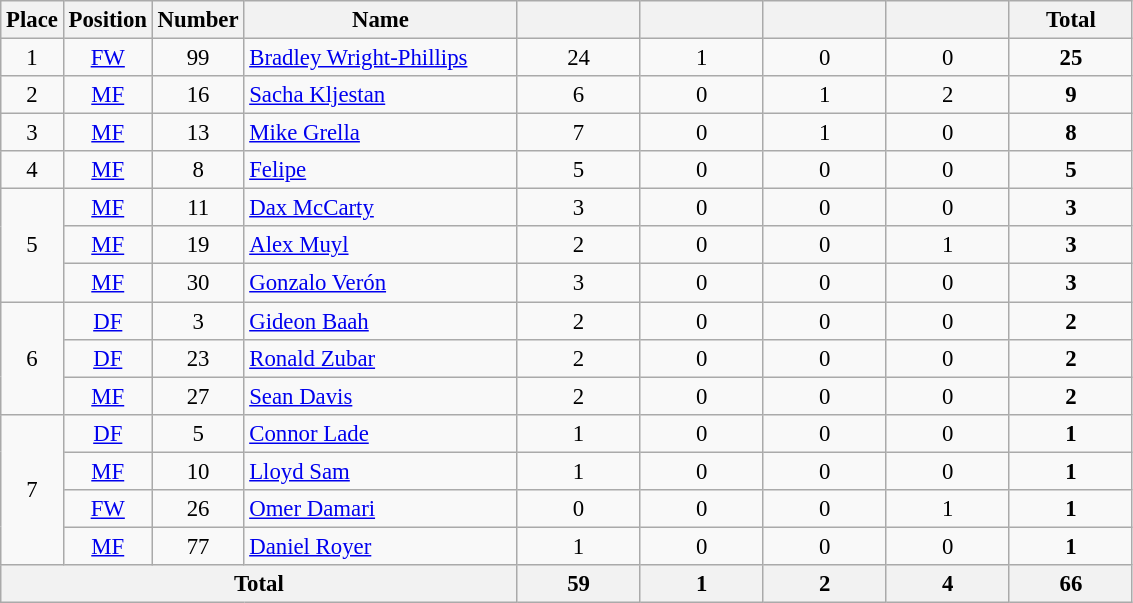<table class="wikitable" style="font-size: 95%; text-align: center;">
<tr>
<th width=30>Place</th>
<th width=30>Position</th>
<th width=30>Number</th>
<th width=175>Name</th>
<th width=75></th>
<th width=75></th>
<th width=75></th>
<th width=75></th>
<th width=75><strong>Total</strong></th>
</tr>
<tr>
<td>1</td>
<td><a href='#'>FW</a></td>
<td>99</td>
<td align="left"> <a href='#'>Bradley Wright-Phillips</a></td>
<td>24</td>
<td>1</td>
<td>0</td>
<td>0</td>
<td><strong>25</strong></td>
</tr>
<tr>
<td>2</td>
<td><a href='#'>MF</a></td>
<td>16</td>
<td align="left"> <a href='#'>Sacha Kljestan</a></td>
<td>6</td>
<td>0</td>
<td>1</td>
<td>2</td>
<td><strong>9</strong></td>
</tr>
<tr>
<td>3</td>
<td><a href='#'>MF</a></td>
<td>13</td>
<td align="left"> <a href='#'>Mike Grella</a></td>
<td>7</td>
<td>0</td>
<td>1</td>
<td>0</td>
<td><strong>8</strong></td>
</tr>
<tr>
<td>4</td>
<td><a href='#'>MF</a></td>
<td>8</td>
<td align="left"> <a href='#'>Felipe</a></td>
<td>5</td>
<td>0</td>
<td>0</td>
<td>0</td>
<td><strong>5</strong></td>
</tr>
<tr>
<td rowspan="3">5</td>
<td><a href='#'>MF</a></td>
<td>11</td>
<td align="left"> <a href='#'>Dax McCarty</a></td>
<td>3</td>
<td>0</td>
<td>0</td>
<td>0</td>
<td><strong>3</strong></td>
</tr>
<tr>
<td><a href='#'>MF</a></td>
<td>19</td>
<td align="left"> <a href='#'>Alex Muyl</a></td>
<td>2</td>
<td>0</td>
<td>0</td>
<td>1</td>
<td><strong>3</strong></td>
</tr>
<tr>
<td><a href='#'>MF</a></td>
<td>30</td>
<td align="left"> <a href='#'>Gonzalo Verón</a></td>
<td>3</td>
<td>0</td>
<td>0</td>
<td>0</td>
<td><strong>3</strong></td>
</tr>
<tr>
<td rowspan="3">6</td>
<td><a href='#'>DF</a></td>
<td>3</td>
<td align="left"> <a href='#'>Gideon Baah</a></td>
<td>2</td>
<td>0</td>
<td>0</td>
<td>0</td>
<td><strong>2</strong></td>
</tr>
<tr>
<td><a href='#'>DF</a></td>
<td>23</td>
<td align="left"> <a href='#'>Ronald Zubar</a></td>
<td>2</td>
<td>0</td>
<td>0</td>
<td>0</td>
<td><strong>2</strong></td>
</tr>
<tr>
<td><a href='#'>MF</a></td>
<td>27</td>
<td align="left"> <a href='#'>Sean Davis</a></td>
<td>2</td>
<td>0</td>
<td>0</td>
<td>0</td>
<td><strong>2</strong></td>
</tr>
<tr>
<td rowspan="4">7</td>
<td><a href='#'>DF</a></td>
<td>5</td>
<td align="left"> <a href='#'>Connor Lade</a></td>
<td>1</td>
<td>0</td>
<td>0</td>
<td>0</td>
<td><strong>1</strong></td>
</tr>
<tr>
<td><a href='#'>MF</a></td>
<td>10</td>
<td align="left"> <a href='#'>Lloyd Sam</a></td>
<td>1</td>
<td>0</td>
<td>0</td>
<td>0</td>
<td><strong>1</strong></td>
</tr>
<tr>
<td><a href='#'>FW</a></td>
<td>26</td>
<td align="left"> <a href='#'>Omer Damari</a></td>
<td>0</td>
<td>0</td>
<td>0</td>
<td>1</td>
<td><strong>1</strong></td>
</tr>
<tr>
<td><a href='#'>MF</a></td>
<td>77</td>
<td align="left"> <a href='#'>Daniel Royer</a></td>
<td>1</td>
<td>0</td>
<td>0</td>
<td>0</td>
<td><strong>1</strong></td>
</tr>
<tr>
<th colspan="4">Total</th>
<th>59</th>
<th>1</th>
<th>2</th>
<th>4</th>
<th>66</th>
</tr>
</table>
